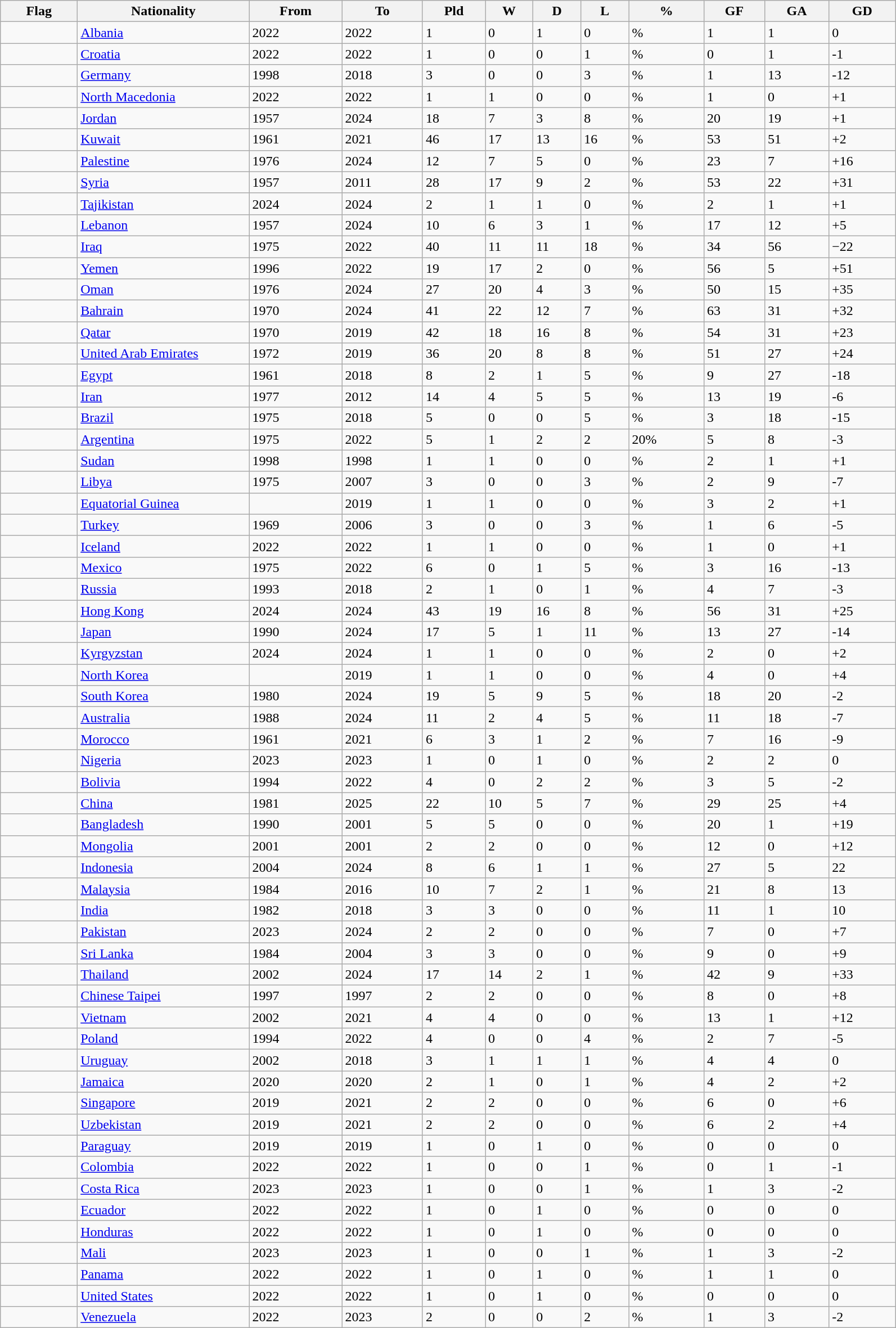<table class="wikitable sortable" style="width:84%;">
<tr>
<th width="2">Flag</th>
<th width="62">Nationality</th>
<th width="2">From</th>
<th width="2">To</th>
<th width="2">Pld</th>
<th width="2">W</th>
<th width="2">D</th>
<th width="2">L</th>
<th width="2">%</th>
<th width="2">GF</th>
<th width="2">GA</th>
<th width="2">GD</th>
</tr>
<tr>
<td></td>
<td align=left><a href='#'>Albania</a></td>
<td align=left>2022</td>
<td align=left>2022</td>
<td>1</td>
<td>0</td>
<td>1</td>
<td>0</td>
<td>%</td>
<td>1</td>
<td>1</td>
<td>0</td>
</tr>
<tr>
<td></td>
<td align=left><a href='#'>Croatia</a></td>
<td align=left>2022</td>
<td align=left>2022</td>
<td>1</td>
<td>0</td>
<td>0</td>
<td>1</td>
<td>%</td>
<td>0</td>
<td>1</td>
<td>-1</td>
</tr>
<tr>
<td></td>
<td align=left><a href='#'>Germany</a></td>
<td align=left>1998</td>
<td align=left>2018</td>
<td>3</td>
<td>0</td>
<td>0</td>
<td>3</td>
<td>%</td>
<td>1</td>
<td>13</td>
<td>-12</td>
</tr>
<tr>
<td></td>
<td align=left><a href='#'>North Macedonia</a></td>
<td align=left>2022</td>
<td align=left>2022</td>
<td>1</td>
<td>1</td>
<td>0</td>
<td>0</td>
<td>%</td>
<td>1</td>
<td>0</td>
<td>+1</td>
</tr>
<tr>
<td></td>
<td align=left><a href='#'>Jordan</a></td>
<td align=left>1957</td>
<td align=left>2024</td>
<td>18</td>
<td>7</td>
<td>3</td>
<td>8</td>
<td>%</td>
<td>20</td>
<td>19</td>
<td>+1</td>
</tr>
<tr>
<td></td>
<td align=left><a href='#'>Kuwait</a></td>
<td align=left>1961</td>
<td align=left>2021</td>
<td>46</td>
<td>17</td>
<td>13</td>
<td>16</td>
<td>%</td>
<td>53</td>
<td>51</td>
<td>+2</td>
</tr>
<tr>
<td></td>
<td align=left><a href='#'>Palestine</a></td>
<td align=left>1976</td>
<td align=left>2024</td>
<td>12</td>
<td>7</td>
<td>5</td>
<td>0</td>
<td>%</td>
<td>23</td>
<td>7</td>
<td>+16</td>
</tr>
<tr>
<td></td>
<td align=left><a href='#'>Syria</a></td>
<td align=left>1957</td>
<td align=left>2011</td>
<td>28</td>
<td>17</td>
<td>9</td>
<td>2</td>
<td>%</td>
<td>53</td>
<td>22</td>
<td>+31</td>
</tr>
<tr>
<td></td>
<td align=left><a href='#'>Tajikistan</a></td>
<td align=left>2024</td>
<td align=left>2024</td>
<td>2</td>
<td>1</td>
<td>1</td>
<td>0</td>
<td>%</td>
<td>2</td>
<td>1</td>
<td>+1</td>
</tr>
<tr>
<td></td>
<td align=left><a href='#'>Lebanon</a></td>
<td align=left>1957</td>
<td align=left>2024</td>
<td>10</td>
<td>6</td>
<td>3</td>
<td>1</td>
<td>%</td>
<td>17</td>
<td>12</td>
<td>+5</td>
</tr>
<tr>
<td></td>
<td align=left><a href='#'>Iraq</a></td>
<td align=left>1975</td>
<td align=left>2022</td>
<td>40</td>
<td>11</td>
<td>11</td>
<td>18</td>
<td>%</td>
<td>34</td>
<td>56</td>
<td>−22</td>
</tr>
<tr>
<td></td>
<td align=left><a href='#'>Yemen</a></td>
<td align=left>1996</td>
<td align=left>2022</td>
<td>19</td>
<td>17</td>
<td>2</td>
<td>0</td>
<td>%</td>
<td>56</td>
<td>5</td>
<td>+51</td>
</tr>
<tr>
<td></td>
<td align=left><a href='#'>Oman</a></td>
<td align=left>1976</td>
<td align=left>2024</td>
<td>27</td>
<td>20</td>
<td>4</td>
<td>3</td>
<td>%</td>
<td>50</td>
<td>15</td>
<td>+35</td>
</tr>
<tr>
<td></td>
<td align=left><a href='#'>Bahrain</a></td>
<td align=left>1970</td>
<td align=left>2024</td>
<td>41</td>
<td>22</td>
<td>12</td>
<td>7</td>
<td>%</td>
<td>63</td>
<td>31</td>
<td>+32</td>
</tr>
<tr>
<td></td>
<td align=left><a href='#'>Qatar</a></td>
<td align=left>1970</td>
<td align=left>2019</td>
<td>42</td>
<td>18</td>
<td>16</td>
<td>8</td>
<td>%</td>
<td>54</td>
<td>31</td>
<td>+23</td>
</tr>
<tr>
<td></td>
<td align=left><a href='#'>United Arab Emirates</a></td>
<td align=left>1972</td>
<td align=left>2019</td>
<td>36</td>
<td>20</td>
<td>8</td>
<td>8</td>
<td>%</td>
<td>51</td>
<td>27</td>
<td>+24</td>
</tr>
<tr>
<td></td>
<td align=left><a href='#'>Egypt</a></td>
<td align=left>1961</td>
<td align=left>2018</td>
<td>8</td>
<td>2</td>
<td>1</td>
<td>5</td>
<td>%</td>
<td>9</td>
<td>27</td>
<td>-18</td>
</tr>
<tr>
<td></td>
<td align=left><a href='#'>Iran</a></td>
<td align=left>1977</td>
<td align=left>2012</td>
<td>14</td>
<td>4</td>
<td>5</td>
<td>5</td>
<td>%</td>
<td>13</td>
<td>19</td>
<td>-6</td>
</tr>
<tr>
<td></td>
<td align=left><a href='#'>Brazil</a></td>
<td align=left>1975</td>
<td align=left>2018</td>
<td>5</td>
<td>0</td>
<td>0</td>
<td>5</td>
<td>%</td>
<td>3</td>
<td>18</td>
<td>-15</td>
</tr>
<tr>
<td></td>
<td align=left><a href='#'>Argentina</a></td>
<td align=left>1975</td>
<td align=left>2022</td>
<td>5</td>
<td>1</td>
<td>2</td>
<td>2</td>
<td>20%</td>
<td>5</td>
<td>8</td>
<td>-3</td>
</tr>
<tr>
<td></td>
<td align=left><a href='#'>Sudan</a></td>
<td align=left>1998</td>
<td align=left>1998</td>
<td>1</td>
<td>1</td>
<td>0</td>
<td>0</td>
<td>%</td>
<td>2</td>
<td>1</td>
<td>+1</td>
</tr>
<tr>
<td></td>
<td align=left><a href='#'>Libya</a></td>
<td align=left>1975</td>
<td align=left>2007</td>
<td>3</td>
<td>0</td>
<td>0</td>
<td>3</td>
<td>%</td>
<td>2</td>
<td>9</td>
<td>-7</td>
</tr>
<tr>
<td></td>
<td align=left><a href='#'>Equatorial Guinea</a></td>
<td align=left></td>
<td align=left>2019</td>
<td>1</td>
<td>1</td>
<td>0</td>
<td>0</td>
<td>%</td>
<td>3</td>
<td>2</td>
<td>+1</td>
</tr>
<tr>
<td></td>
<td align=left><a href='#'>Turkey</a></td>
<td align=left>1969</td>
<td align=left>2006</td>
<td>3</td>
<td>0</td>
<td>0</td>
<td>3</td>
<td>%</td>
<td>1</td>
<td>6</td>
<td>-5</td>
</tr>
<tr>
<td></td>
<td align=left><a href='#'>Iceland</a></td>
<td align=left>2022</td>
<td align=left>2022</td>
<td>1</td>
<td>1</td>
<td>0</td>
<td>0</td>
<td>%</td>
<td>1</td>
<td>0</td>
<td>+1</td>
</tr>
<tr>
<td></td>
<td align=left><a href='#'>Mexico</a></td>
<td align=left>1975</td>
<td align=left>2022</td>
<td>6</td>
<td>0</td>
<td>1</td>
<td>5</td>
<td>%</td>
<td>3</td>
<td>16</td>
<td>-13</td>
</tr>
<tr>
<td></td>
<td align=left><a href='#'>Russia</a></td>
<td align=left>1993</td>
<td align=left>2018</td>
<td>2</td>
<td>1</td>
<td>0</td>
<td>1</td>
<td>%</td>
<td>4</td>
<td>7</td>
<td>-3</td>
</tr>
<tr>
<td></td>
<td align=left><a href='#'>Hong Kong</a></td>
<td align=left>2024</td>
<td align=left>2024</td>
<td>43</td>
<td>19</td>
<td>16</td>
<td>8</td>
<td>%</td>
<td>56</td>
<td>31</td>
<td>+25</td>
</tr>
<tr>
<td></td>
<td align=left><a href='#'>Japan</a></td>
<td align=left>1990</td>
<td align=left>2024</td>
<td>17</td>
<td>5</td>
<td>1</td>
<td>11</td>
<td>%</td>
<td>13</td>
<td>27</td>
<td>-14</td>
</tr>
<tr>
<td></td>
<td align=left><a href='#'>Kyrgyzstan</a></td>
<td align=left>2024</td>
<td align=left>2024</td>
<td>1</td>
<td>1</td>
<td>0</td>
<td>0</td>
<td>%</td>
<td>2</td>
<td>0</td>
<td>+2</td>
</tr>
<tr>
<td></td>
<td align=left><a href='#'>North Korea</a></td>
<td align=left></td>
<td align=left>2019</td>
<td>1</td>
<td>1</td>
<td>0</td>
<td>0</td>
<td>%</td>
<td>4</td>
<td>0</td>
<td>+4</td>
</tr>
<tr>
<td></td>
<td align=left><a href='#'>South Korea</a></td>
<td align=left>1980</td>
<td align=left>2024</td>
<td>19</td>
<td>5</td>
<td>9</td>
<td>5</td>
<td>%</td>
<td>18</td>
<td>20</td>
<td>-2</td>
</tr>
<tr>
<td></td>
<td align=left><a href='#'>Australia</a></td>
<td align=left>1988</td>
<td align=left>2024</td>
<td>11</td>
<td>2</td>
<td>4</td>
<td>5</td>
<td>%</td>
<td>11</td>
<td>18</td>
<td>-7</td>
</tr>
<tr>
<td></td>
<td align=left><a href='#'>Morocco</a></td>
<td align=left>1961</td>
<td align=left>2021</td>
<td>6</td>
<td>3</td>
<td>1</td>
<td>2</td>
<td>%</td>
<td>7</td>
<td>16</td>
<td>-9</td>
</tr>
<tr>
<td></td>
<td align=left><a href='#'>Nigeria</a></td>
<td align=left>2023</td>
<td align=left>2023</td>
<td>1</td>
<td>0</td>
<td>1</td>
<td>0</td>
<td>%</td>
<td>2</td>
<td>2</td>
<td>0</td>
</tr>
<tr>
<td></td>
<td align=left><a href='#'>Bolivia</a></td>
<td align=left>1994</td>
<td align=left>2022</td>
<td>4</td>
<td>0</td>
<td>2</td>
<td>2</td>
<td>%</td>
<td>3</td>
<td>5</td>
<td>-2</td>
</tr>
<tr>
<td></td>
<td align=left><a href='#'>China</a></td>
<td align=left>1981</td>
<td align=left>2025</td>
<td>22</td>
<td>10</td>
<td>5</td>
<td>7</td>
<td>%</td>
<td>29</td>
<td>25</td>
<td>+4</td>
</tr>
<tr>
<td></td>
<td align=left><a href='#'>Bangladesh</a></td>
<td align=left>1990</td>
<td align=left>2001</td>
<td>5</td>
<td>5</td>
<td>0</td>
<td>0</td>
<td>%</td>
<td>20</td>
<td>1</td>
<td>+19</td>
</tr>
<tr>
<td></td>
<td align=left><a href='#'>Mongolia</a></td>
<td align=left>2001</td>
<td align=left>2001</td>
<td>2</td>
<td>2</td>
<td>0</td>
<td>0</td>
<td>%</td>
<td>12</td>
<td>0</td>
<td>+12</td>
</tr>
<tr>
<td></td>
<td align=left><a href='#'>Indonesia</a></td>
<td align=left>2004</td>
<td align=left>2024</td>
<td>8</td>
<td>6</td>
<td>1</td>
<td>1</td>
<td>%</td>
<td>27</td>
<td>5</td>
<td>22</td>
</tr>
<tr>
<td></td>
<td align=left><a href='#'>Malaysia</a></td>
<td align=left>1984</td>
<td align=left>2016</td>
<td>10</td>
<td>7</td>
<td>2</td>
<td>1</td>
<td>%</td>
<td>21</td>
<td>8</td>
<td>13</td>
</tr>
<tr>
<td></td>
<td align=left><a href='#'>India</a></td>
<td align=left>1982</td>
<td align=left>2018</td>
<td>3</td>
<td>3</td>
<td>0</td>
<td>0</td>
<td>%</td>
<td>11</td>
<td>1</td>
<td>10</td>
</tr>
<tr>
<td></td>
<td align=left><a href='#'>Pakistan</a></td>
<td align=left>2023</td>
<td align=left>2024</td>
<td>2</td>
<td>2</td>
<td>0</td>
<td>0</td>
<td>%</td>
<td>7</td>
<td>0</td>
<td>+7</td>
</tr>
<tr>
<td></td>
<td align=left><a href='#'>Sri Lanka</a></td>
<td align=left>1984</td>
<td align=left>2004</td>
<td>3</td>
<td>3</td>
<td>0</td>
<td>0</td>
<td>%</td>
<td>9</td>
<td>0</td>
<td>+9</td>
</tr>
<tr>
<td></td>
<td align=left><a href='#'>Thailand</a></td>
<td align=left>2002</td>
<td align=left>2024</td>
<td>17</td>
<td>14</td>
<td>2</td>
<td>1</td>
<td>%</td>
<td>42</td>
<td>9</td>
<td>+33</td>
</tr>
<tr>
<td></td>
<td align=left><a href='#'>Chinese Taipei</a></td>
<td align=left>1997</td>
<td align=left>1997</td>
<td>2</td>
<td>2</td>
<td>0</td>
<td>0</td>
<td>%</td>
<td>8</td>
<td>0</td>
<td>+8</td>
</tr>
<tr>
<td></td>
<td align=left><a href='#'>Vietnam</a></td>
<td align=left>2002</td>
<td align=left>2021</td>
<td>4</td>
<td>4</td>
<td>0</td>
<td>0</td>
<td>%</td>
<td>13</td>
<td>1</td>
<td>+12</td>
</tr>
<tr>
<td></td>
<td align=left><a href='#'>Poland</a></td>
<td align=left>1994</td>
<td align=left>2022</td>
<td>4</td>
<td>0</td>
<td>0</td>
<td>4</td>
<td>%</td>
<td>2</td>
<td>7</td>
<td>-5</td>
</tr>
<tr>
<td></td>
<td align=left><a href='#'>Uruguay</a></td>
<td align=left>2002</td>
<td align=left>2018</td>
<td>3</td>
<td>1</td>
<td>1</td>
<td>1</td>
<td>%</td>
<td>4</td>
<td>4</td>
<td>0</td>
</tr>
<tr>
<td></td>
<td align=left><a href='#'>Jamaica</a></td>
<td align=left>2020</td>
<td align=left>2020</td>
<td>2</td>
<td>1</td>
<td>0</td>
<td>1</td>
<td>%</td>
<td>4</td>
<td>2</td>
<td>+2</td>
</tr>
<tr>
<td></td>
<td align=left><a href='#'>Singapore</a></td>
<td align=left>2019</td>
<td align=left>2021</td>
<td>2</td>
<td>2</td>
<td>0</td>
<td>0</td>
<td>%</td>
<td>6</td>
<td>0</td>
<td>+6</td>
</tr>
<tr>
<td></td>
<td align=left><a href='#'>Uzbekistan</a></td>
<td align=left>2019</td>
<td align=left>2021</td>
<td>2</td>
<td>2</td>
<td>0</td>
<td>0</td>
<td>%</td>
<td>6</td>
<td>2</td>
<td>+4</td>
</tr>
<tr>
<td></td>
<td align=left><a href='#'>Paraguay</a></td>
<td align=left>2019</td>
<td align=left>2019</td>
<td>1</td>
<td>0</td>
<td>1</td>
<td>0</td>
<td>%</td>
<td>0</td>
<td>0</td>
<td>0</td>
</tr>
<tr>
<td></td>
<td align=left><a href='#'>Colombia</a></td>
<td align=left>2022</td>
<td align=left>2022</td>
<td>1</td>
<td>0</td>
<td>0</td>
<td>1</td>
<td>%</td>
<td>0</td>
<td>1</td>
<td>-1</td>
</tr>
<tr>
<td></td>
<td align=left><a href='#'>Costa Rica</a></td>
<td align=left>2023</td>
<td align=left>2023</td>
<td>1</td>
<td>0</td>
<td>0</td>
<td>1</td>
<td>%</td>
<td>1</td>
<td>3</td>
<td>-2</td>
</tr>
<tr>
<td></td>
<td align=left><a href='#'>Ecuador</a></td>
<td align=left>2022</td>
<td align=left>2022</td>
<td>1</td>
<td>0</td>
<td>1</td>
<td>0</td>
<td>%</td>
<td>0</td>
<td>0</td>
<td>0</td>
</tr>
<tr>
<td></td>
<td align=left><a href='#'>Honduras</a></td>
<td align=left>2022</td>
<td align=left>2022</td>
<td>1</td>
<td>0</td>
<td>1</td>
<td>0</td>
<td>%</td>
<td>0</td>
<td>0</td>
<td>0</td>
</tr>
<tr>
<td></td>
<td align=left><a href='#'>Mali</a></td>
<td align=left>2023</td>
<td align=left>2023</td>
<td>1</td>
<td>0</td>
<td>0</td>
<td>1</td>
<td>%</td>
<td>1</td>
<td>3</td>
<td>-2</td>
</tr>
<tr>
<td></td>
<td align=left><a href='#'>Panama</a></td>
<td align=left>2022</td>
<td align=left>2022</td>
<td>1</td>
<td>0</td>
<td>1</td>
<td>0</td>
<td>%</td>
<td>1</td>
<td>1</td>
<td>0</td>
</tr>
<tr>
<td></td>
<td align=left><a href='#'>United States</a></td>
<td align=left>2022</td>
<td align=left>2022</td>
<td>1</td>
<td>0</td>
<td>1</td>
<td>0</td>
<td>%</td>
<td>0</td>
<td>0</td>
<td>0</td>
</tr>
<tr>
<td></td>
<td align=left><a href='#'>Venezuela</a></td>
<td align=left>2022</td>
<td align=left>2023</td>
<td>2</td>
<td>0</td>
<td>0</td>
<td>2</td>
<td>%</td>
<td>1</td>
<td>3</td>
<td>-2</td>
</tr>
</table>
